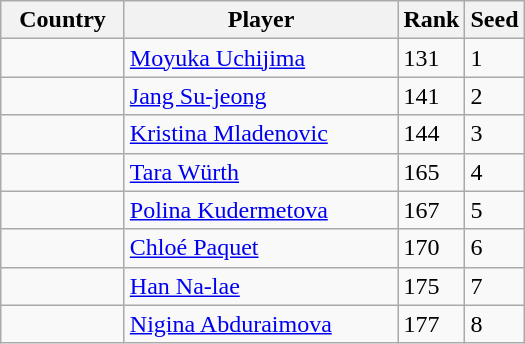<table class="wikitable">
<tr>
<th width="75">Country</th>
<th width="175">Player</th>
<th>Rank</th>
<th>Seed</th>
</tr>
<tr>
<td></td>
<td><a href='#'>Moyuka Uchijima</a></td>
<td>131</td>
<td>1</td>
</tr>
<tr>
<td></td>
<td><a href='#'>Jang Su-jeong</a></td>
<td>141</td>
<td>2</td>
</tr>
<tr>
<td></td>
<td><a href='#'>Kristina Mladenovic</a></td>
<td>144</td>
<td>3</td>
</tr>
<tr>
<td></td>
<td><a href='#'>Tara Würth</a></td>
<td>165</td>
<td>4</td>
</tr>
<tr>
<td></td>
<td><a href='#'>Polina Kudermetova</a></td>
<td>167</td>
<td>5</td>
</tr>
<tr>
<td></td>
<td><a href='#'>Chloé Paquet</a></td>
<td>170</td>
<td>6</td>
</tr>
<tr>
<td></td>
<td><a href='#'>Han Na-lae</a></td>
<td>175</td>
<td>7</td>
</tr>
<tr>
<td></td>
<td><a href='#'>Nigina Abduraimova</a></td>
<td>177</td>
<td>8</td>
</tr>
</table>
